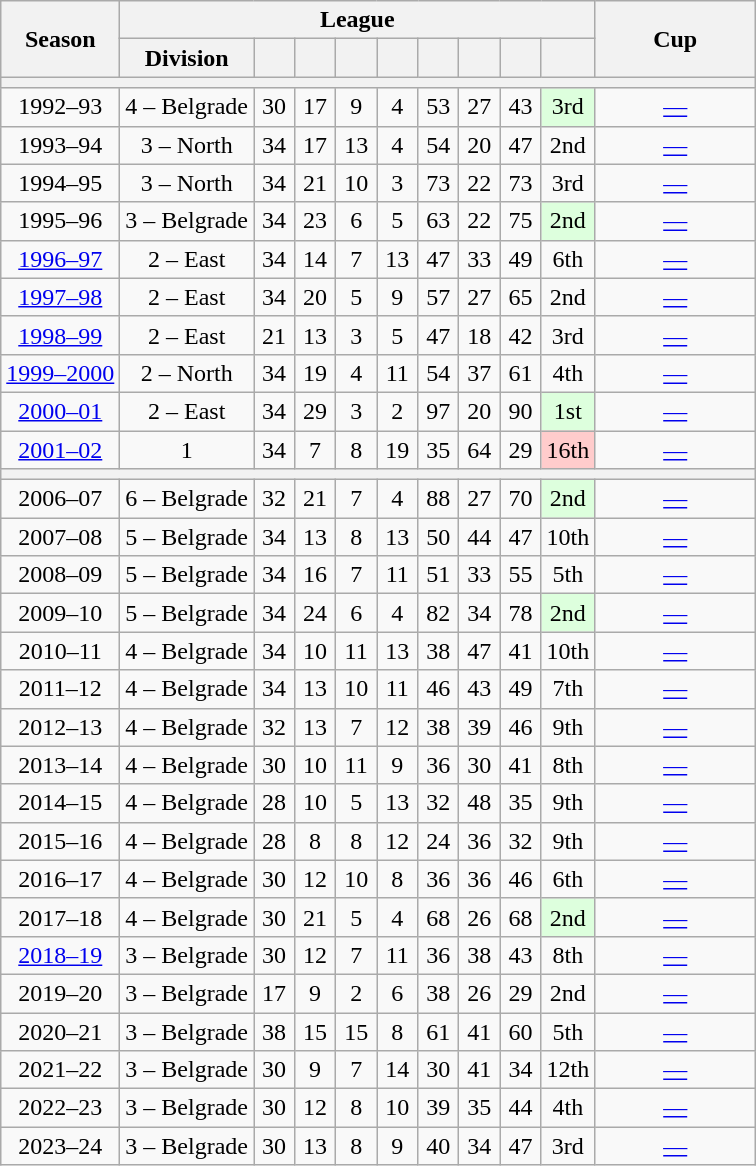<table class="wikitable sortable" style="text-align:center">
<tr>
<th rowspan="2">Season</th>
<th colspan="9">League</th>
<th rowspan="2" width="100">Cup</th>
</tr>
<tr>
<th>Division</th>
<th width="20"></th>
<th width="20"></th>
<th width="20"></th>
<th width="20"></th>
<th width="20"></th>
<th width="20"></th>
<th width="20"></th>
<th width="20"></th>
</tr>
<tr>
<th colspan="11"></th>
</tr>
<tr>
<td>1992–93</td>
<td>4 – Belgrade</td>
<td>30</td>
<td>17</td>
<td>9</td>
<td>4</td>
<td>53</td>
<td>27</td>
<td>43</td>
<td style="background-color:#DFD">3rd</td>
<td><a href='#'>—</a></td>
</tr>
<tr>
<td>1993–94</td>
<td>3 – North</td>
<td>34</td>
<td>17</td>
<td>13</td>
<td>4</td>
<td>54</td>
<td>20</td>
<td>47</td>
<td>2nd</td>
<td><a href='#'>—</a></td>
</tr>
<tr>
<td>1994–95</td>
<td>3 – North</td>
<td>34</td>
<td>21</td>
<td>10</td>
<td>3</td>
<td>73</td>
<td>22</td>
<td>73</td>
<td>3rd</td>
<td><a href='#'>—</a></td>
</tr>
<tr>
<td>1995–96</td>
<td>3 – Belgrade</td>
<td>34</td>
<td>23</td>
<td>6</td>
<td>5</td>
<td>63</td>
<td>22</td>
<td>75</td>
<td style="background-color:#DFD">2nd</td>
<td><a href='#'>—</a></td>
</tr>
<tr>
<td><a href='#'>1996–97</a></td>
<td>2 – East</td>
<td>34</td>
<td>14</td>
<td>7</td>
<td>13</td>
<td>47</td>
<td>33</td>
<td>49</td>
<td>6th</td>
<td><a href='#'>—</a></td>
</tr>
<tr>
<td><a href='#'>1997–98</a></td>
<td>2 – East</td>
<td>34</td>
<td>20</td>
<td>5</td>
<td>9</td>
<td>57</td>
<td>27</td>
<td>65</td>
<td>2nd</td>
<td><a href='#'>—</a></td>
</tr>
<tr>
<td><a href='#'>1998–99</a></td>
<td>2 – East</td>
<td>21</td>
<td>13</td>
<td>3</td>
<td>5</td>
<td>47</td>
<td>18</td>
<td>42</td>
<td>3rd</td>
<td><a href='#'>—</a></td>
</tr>
<tr>
<td><a href='#'>1999–2000</a></td>
<td>2 – North</td>
<td>34</td>
<td>19</td>
<td>4</td>
<td>11</td>
<td>54</td>
<td>37</td>
<td>61</td>
<td>4th</td>
<td><a href='#'>—</a></td>
</tr>
<tr>
<td><a href='#'>2000–01</a></td>
<td>2 – East</td>
<td>34</td>
<td>29</td>
<td>3</td>
<td>2</td>
<td>97</td>
<td>20</td>
<td>90</td>
<td style="background-color:#DFD">1st</td>
<td><a href='#'>—</a></td>
</tr>
<tr>
<td><a href='#'>2001–02</a></td>
<td>1</td>
<td>34</td>
<td>7</td>
<td>8</td>
<td>19</td>
<td>35</td>
<td>64</td>
<td>29</td>
<td style="background-color:#FCC">16th</td>
<td><a href='#'>—</a></td>
</tr>
<tr>
<th colspan="11"></th>
</tr>
<tr>
<td>2006–07</td>
<td>6 – Belgrade</td>
<td>32</td>
<td>21</td>
<td>7</td>
<td>4</td>
<td>88</td>
<td>27</td>
<td>70</td>
<td style="background-color:#DFD">2nd</td>
<td><a href='#'>—</a></td>
</tr>
<tr>
<td>2007–08</td>
<td>5 – Belgrade</td>
<td>34</td>
<td>13</td>
<td>8</td>
<td>13</td>
<td>50</td>
<td>44</td>
<td>47</td>
<td>10th</td>
<td><a href='#'>—</a></td>
</tr>
<tr>
<td>2008–09</td>
<td>5 – Belgrade</td>
<td>34</td>
<td>16</td>
<td>7</td>
<td>11</td>
<td>51</td>
<td>33</td>
<td>55</td>
<td>5th</td>
<td><a href='#'>—</a></td>
</tr>
<tr>
<td>2009–10</td>
<td>5 – Belgrade</td>
<td>34</td>
<td>24</td>
<td>6</td>
<td>4</td>
<td>82</td>
<td>34</td>
<td>78</td>
<td style="background-color:#DFD">2nd</td>
<td><a href='#'>—</a></td>
</tr>
<tr>
<td>2010–11</td>
<td>4 – Belgrade</td>
<td>34</td>
<td>10</td>
<td>11</td>
<td>13</td>
<td>38</td>
<td>47</td>
<td>41</td>
<td>10th</td>
<td><a href='#'>—</a></td>
</tr>
<tr>
<td>2011–12</td>
<td>4 – Belgrade</td>
<td>34</td>
<td>13</td>
<td>10</td>
<td>11</td>
<td>46</td>
<td>43</td>
<td>49</td>
<td>7th</td>
<td><a href='#'>—</a></td>
</tr>
<tr>
<td>2012–13</td>
<td>4 – Belgrade</td>
<td>32</td>
<td>13</td>
<td>7</td>
<td>12</td>
<td>38</td>
<td>39</td>
<td>46</td>
<td>9th</td>
<td><a href='#'>—</a></td>
</tr>
<tr>
<td>2013–14</td>
<td>4 – Belgrade</td>
<td>30</td>
<td>10</td>
<td>11</td>
<td>9</td>
<td>36</td>
<td>30</td>
<td>41</td>
<td>8th</td>
<td><a href='#'>—</a></td>
</tr>
<tr>
<td>2014–15</td>
<td>4 – Belgrade</td>
<td>28</td>
<td>10</td>
<td>5</td>
<td>13</td>
<td>32</td>
<td>48</td>
<td>35</td>
<td>9th</td>
<td><a href='#'>—</a></td>
</tr>
<tr>
<td>2015–16</td>
<td>4 – Belgrade</td>
<td>28</td>
<td>8</td>
<td>8</td>
<td>12</td>
<td>24</td>
<td>36</td>
<td>32</td>
<td>9th</td>
<td><a href='#'>—</a></td>
</tr>
<tr>
<td>2016–17</td>
<td>4 – Belgrade</td>
<td>30</td>
<td>12</td>
<td>10</td>
<td>8</td>
<td>36</td>
<td>36</td>
<td>46</td>
<td>6th</td>
<td><a href='#'>—</a></td>
</tr>
<tr>
<td>2017–18</td>
<td>4 – Belgrade</td>
<td>30</td>
<td>21</td>
<td>5</td>
<td>4</td>
<td>68</td>
<td>26</td>
<td>68</td>
<td style="background-color:#DFD">2nd</td>
<td><a href='#'>—</a></td>
</tr>
<tr>
<td><a href='#'>2018–19</a></td>
<td>3 – Belgrade</td>
<td>30</td>
<td>12</td>
<td>7</td>
<td>11</td>
<td>36</td>
<td>38</td>
<td>43</td>
<td>8th</td>
<td><a href='#'>—</a></td>
</tr>
<tr>
<td>2019–20</td>
<td>3 – Belgrade</td>
<td>17</td>
<td>9</td>
<td>2</td>
<td>6</td>
<td>38</td>
<td>26</td>
<td>29</td>
<td>2nd</td>
<td><a href='#'>—</a></td>
</tr>
<tr>
<td>2020–21</td>
<td>3 – Belgrade</td>
<td>38</td>
<td>15</td>
<td>15</td>
<td>8</td>
<td>61</td>
<td>41</td>
<td>60</td>
<td>5th</td>
<td><a href='#'>—</a></td>
</tr>
<tr>
<td>2021–22</td>
<td>3 – Belgrade</td>
<td>30</td>
<td>9</td>
<td>7</td>
<td>14</td>
<td>30</td>
<td>41</td>
<td>34</td>
<td>12th</td>
<td><a href='#'>—</a></td>
</tr>
<tr>
<td>2022–23</td>
<td>3 – Belgrade</td>
<td>30</td>
<td>12</td>
<td>8</td>
<td>10</td>
<td>39</td>
<td>35</td>
<td>44</td>
<td>4th</td>
<td><a href='#'>—</a></td>
</tr>
<tr>
<td>2023–24</td>
<td>3 – Belgrade</td>
<td>30</td>
<td>13</td>
<td>8</td>
<td>9</td>
<td>40</td>
<td>34</td>
<td>47</td>
<td>3rd</td>
<td><a href='#'>—</a></td>
</tr>
</table>
